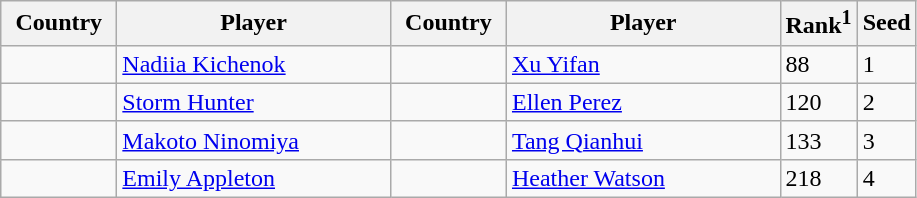<table class="sortable wikitable">
<tr>
<th width="70">Country</th>
<th width="175">Player</th>
<th width="70">Country</th>
<th width="175">Player</th>
<th>Rank<sup>1</sup></th>
<th>Seed</th>
</tr>
<tr>
<td></td>
<td><a href='#'>Nadiia Kichenok</a></td>
<td></td>
<td><a href='#'>Xu Yifan</a></td>
<td>88</td>
<td>1</td>
</tr>
<tr>
<td></td>
<td><a href='#'>Storm Hunter</a></td>
<td></td>
<td><a href='#'>Ellen Perez</a></td>
<td>120</td>
<td>2</td>
</tr>
<tr>
<td></td>
<td><a href='#'>Makoto Ninomiya</a></td>
<td></td>
<td><a href='#'>Tang Qianhui</a></td>
<td>133</td>
<td>3</td>
</tr>
<tr>
<td></td>
<td><a href='#'>Emily Appleton</a></td>
<td></td>
<td><a href='#'>Heather Watson</a></td>
<td>218</td>
<td>4</td>
</tr>
</table>
